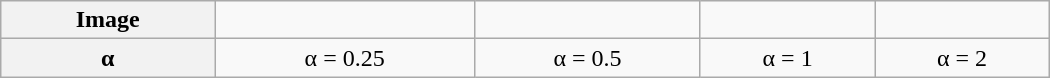<table class="wikitable" width="700" style="text-align:center;margin: 1em auto 1em auto">
<tr>
<th>Image</th>
<td></td>
<td></td>
<td></td>
<td></td>
</tr>
<tr>
<th>α</th>
<td>α = 0.25</td>
<td>α = 0.5</td>
<td>α = 1</td>
<td>α = 2</td>
</tr>
</table>
